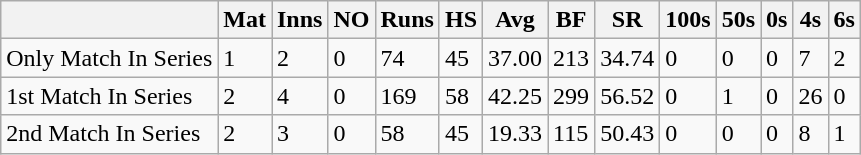<table class="wikitable">
<tr>
<th></th>
<th>Mat</th>
<th>Inns</th>
<th>NO</th>
<th>Runs</th>
<th>HS</th>
<th>Avg</th>
<th>BF</th>
<th>SR</th>
<th>100s</th>
<th>50s</th>
<th>0s</th>
<th>4s</th>
<th>6s</th>
</tr>
<tr>
<td>Only Match In Series</td>
<td>1</td>
<td>2</td>
<td>0</td>
<td>74</td>
<td>45</td>
<td>37.00</td>
<td>213</td>
<td>34.74</td>
<td>0</td>
<td>0</td>
<td>0</td>
<td>7</td>
<td>2</td>
</tr>
<tr>
<td>1st Match In Series</td>
<td>2</td>
<td>4</td>
<td>0</td>
<td>169</td>
<td>58</td>
<td>42.25</td>
<td>299</td>
<td>56.52</td>
<td>0</td>
<td>1</td>
<td>0</td>
<td>26</td>
<td>0</td>
</tr>
<tr>
<td>2nd Match In Series</td>
<td>2</td>
<td>3</td>
<td>0</td>
<td>58</td>
<td>45</td>
<td>19.33</td>
<td>115</td>
<td>50.43</td>
<td>0</td>
<td>0</td>
<td>0</td>
<td>8</td>
<td>1</td>
</tr>
</table>
